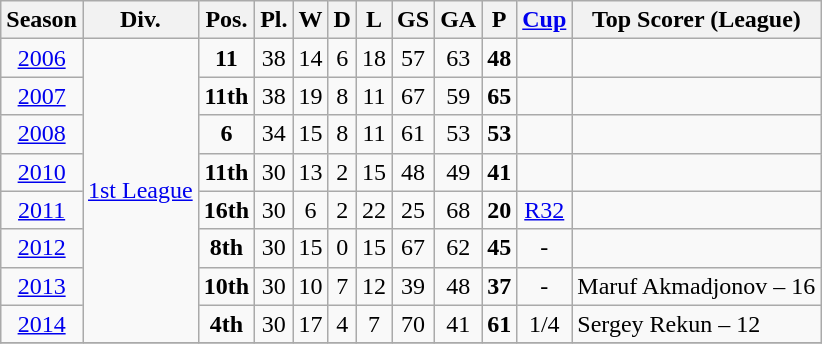<table class="wikitable" style="text-align: center;">
<tr>
<th>Season</th>
<th>Div.</th>
<th>Pos.</th>
<th>Pl.</th>
<th>W</th>
<th>D</th>
<th>L</th>
<th>GS</th>
<th>GA</th>
<th>P</th>
<th><a href='#'>Cup</a></th>
<th>Top Scorer (League)</th>
</tr>
<tr>
<td><a href='#'>2006</a></td>
<td rowspan="8"><a href='#'>1st League</a></td>
<td><strong>11</strong></td>
<td>38</td>
<td>14</td>
<td>6</td>
<td>18</td>
<td>57</td>
<td>63</td>
<td><strong>48</strong></td>
<td></td>
<td></td>
</tr>
<tr>
<td><a href='#'>2007</a></td>
<td><strong>11th</strong></td>
<td>38</td>
<td>19</td>
<td>8</td>
<td>11</td>
<td>67</td>
<td>59</td>
<td><strong>65</strong></td>
<td></td>
<td></td>
</tr>
<tr>
<td><a href='#'>2008</a></td>
<td><strong>6</strong></td>
<td>34</td>
<td>15</td>
<td>8</td>
<td>11</td>
<td>61</td>
<td>53</td>
<td><strong>53</strong></td>
<td></td>
<td></td>
</tr>
<tr>
<td><a href='#'>2010</a></td>
<td><strong>11th</strong></td>
<td>30</td>
<td>13</td>
<td>2</td>
<td>15</td>
<td>48</td>
<td>49</td>
<td><strong>41</strong></td>
<td></td>
<td></td>
</tr>
<tr>
<td><a href='#'>2011</a></td>
<td><strong>16th</strong></td>
<td>30</td>
<td>6</td>
<td>2</td>
<td>22</td>
<td>25</td>
<td>68</td>
<td><strong>20</strong></td>
<td><a href='#'>R32</a></td>
<td></td>
</tr>
<tr>
<td><a href='#'>2012</a></td>
<td><strong>8th</strong></td>
<td>30</td>
<td>15</td>
<td>0</td>
<td>15</td>
<td>67</td>
<td>62</td>
<td><strong>45</strong></td>
<td>-</td>
<td></td>
</tr>
<tr>
<td><a href='#'>2013</a></td>
<td><strong>10th</strong></td>
<td>30</td>
<td>10</td>
<td>7</td>
<td>12</td>
<td>39</td>
<td>48</td>
<td><strong>37</strong></td>
<td>-</td>
<td align="left">Maruf Akmadjonov – 16</td>
</tr>
<tr>
<td><a href='#'>2014</a></td>
<td><strong>4th</strong></td>
<td>30</td>
<td>17</td>
<td>4</td>
<td>7</td>
<td>70</td>
<td>41</td>
<td><strong>61</strong></td>
<td>1/4</td>
<td align="left">Sergey Rekun – 12</td>
</tr>
<tr>
</tr>
</table>
